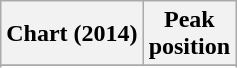<table class="wikitable sortable">
<tr>
<th>Chart (2014)</th>
<th>Peak<br>position</th>
</tr>
<tr>
</tr>
<tr>
</tr>
<tr>
</tr>
</table>
